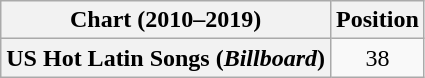<table class="wikitable plainrowheaders" style="text-align:center">
<tr>
<th scope="col">Chart (2010–2019)</th>
<th scope="col">Position</th>
</tr>
<tr>
<th scope="row">US Hot Latin Songs (<em>Billboard</em>)</th>
<td>38</td>
</tr>
</table>
